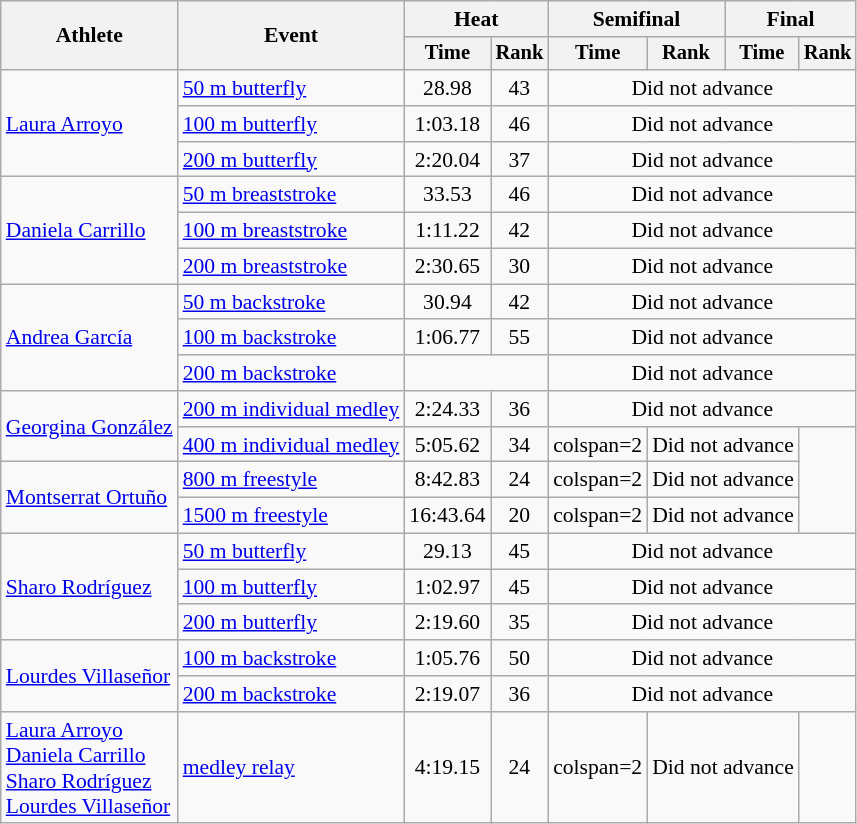<table class=wikitable style="font-size:90%">
<tr>
<th rowspan="2">Athlete</th>
<th rowspan="2">Event</th>
<th colspan="2">Heat</th>
<th colspan="2">Semifinal</th>
<th colspan="2">Final</th>
</tr>
<tr style="font-size:95%">
<th>Time</th>
<th>Rank</th>
<th>Time</th>
<th>Rank</th>
<th>Time</th>
<th>Rank</th>
</tr>
<tr align=center>
<td align=left rowspan=3><a href='#'>Laura Arroyo</a></td>
<td align=left><a href='#'>50 m butterfly</a></td>
<td>28.98</td>
<td>43</td>
<td colspan=4>Did not advance</td>
</tr>
<tr align=center>
<td align=left><a href='#'>100 m butterfly</a></td>
<td>1:03.18</td>
<td>46</td>
<td colspan=4>Did not advance</td>
</tr>
<tr align=center>
<td align=left><a href='#'>200 m butterfly</a></td>
<td>2:20.04</td>
<td>37</td>
<td colspan=4>Did not advance</td>
</tr>
<tr align=center>
<td align=left rowspan=3><a href='#'>Daniela Carrillo</a></td>
<td align=left><a href='#'>50 m breaststroke</a></td>
<td>33.53</td>
<td>46</td>
<td colspan=4>Did not advance</td>
</tr>
<tr align=center>
<td align=left><a href='#'>100 m breaststroke</a></td>
<td>1:11.22</td>
<td>42</td>
<td colspan=4>Did not advance</td>
</tr>
<tr align=center>
<td align=left><a href='#'>200 m breaststroke</a></td>
<td>2:30.65</td>
<td>30</td>
<td colspan=4>Did not advance</td>
</tr>
<tr align=center>
<td align=left rowspan=3><a href='#'>Andrea García</a></td>
<td align=left><a href='#'>50 m backstroke</a></td>
<td>30.94</td>
<td>42</td>
<td colspan=4>Did not advance</td>
</tr>
<tr align=center>
<td align=left><a href='#'>100 m backstroke</a></td>
<td>1:06.77</td>
<td>55</td>
<td colspan=4>Did not advance</td>
</tr>
<tr align=center>
<td align=left><a href='#'>200 m backstroke</a></td>
<td colspan=2></td>
<td colspan=4>Did not advance</td>
</tr>
<tr align=center>
<td align=left rowspan=2><a href='#'>Georgina González</a></td>
<td align=left><a href='#'>200 m individual medley</a></td>
<td>2:24.33</td>
<td>36</td>
<td colspan=4>Did not advance</td>
</tr>
<tr align=center>
<td align=left><a href='#'>400 m individual medley</a></td>
<td>5:05.62</td>
<td>34</td>
<td>colspan=2 </td>
<td colspan=2>Did not advance</td>
</tr>
<tr align=center>
<td align=left rowspan=2><a href='#'>Montserrat Ortuño</a></td>
<td align=left><a href='#'>800 m freestyle</a></td>
<td>8:42.83</td>
<td>24</td>
<td>colspan=2 </td>
<td colspan=2>Did not advance</td>
</tr>
<tr align=center>
<td align=left><a href='#'>1500 m freestyle</a></td>
<td>16:43.64</td>
<td>20</td>
<td>colspan=2 </td>
<td colspan=2>Did not advance</td>
</tr>
<tr align=center>
<td align=left rowspan=3><a href='#'>Sharo Rodríguez</a></td>
<td align=left><a href='#'>50 m butterfly</a></td>
<td>29.13</td>
<td>45</td>
<td colspan=4>Did not advance</td>
</tr>
<tr align=center>
<td align=left><a href='#'>100 m butterfly</a></td>
<td>1:02.97</td>
<td>45</td>
<td colspan=4>Did not advance</td>
</tr>
<tr align=center>
<td align=left><a href='#'>200 m butterfly</a></td>
<td>2:19.60</td>
<td>35</td>
<td colspan=4>Did not advance</td>
</tr>
<tr align=center>
<td align=left rowspan=2><a href='#'>Lourdes Villaseñor</a></td>
<td align=left><a href='#'>100 m backstroke</a></td>
<td>1:05.76</td>
<td>50</td>
<td colspan=4>Did not advance</td>
</tr>
<tr align=center>
<td align=left><a href='#'>200 m backstroke</a></td>
<td>2:19.07</td>
<td>36</td>
<td colspan=4>Did not advance</td>
</tr>
<tr align=center>
<td align=left><a href='#'>Laura Arroyo</a><br><a href='#'>Daniela Carrillo</a><br><a href='#'>Sharo Rodríguez</a><br><a href='#'>Lourdes Villaseñor</a></td>
<td align=left><a href='#'> medley relay</a></td>
<td>4:19.15</td>
<td>24</td>
<td>colspan=2 </td>
<td colspan=2>Did not advance</td>
</tr>
</table>
